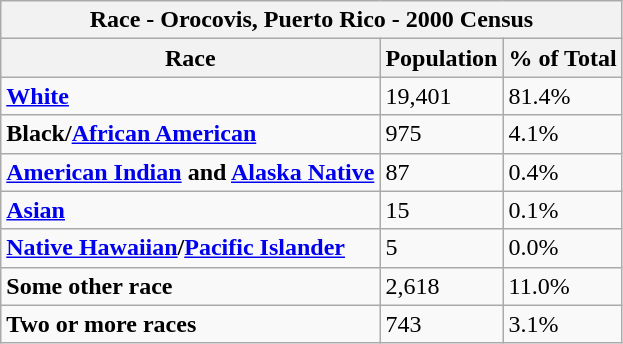<table class="wikitable">
<tr>
<th colspan=3>Race - Orocovis, Puerto Rico - 2000 Census</th>
</tr>
<tr ---->
<th>Race</th>
<th>Population</th>
<th>% of Total</th>
</tr>
<tr ---->
<td><strong><a href='#'>White</a></strong></td>
<td>19,401</td>
<td>81.4%</td>
</tr>
<tr ---->
<td><strong>Black/<a href='#'>African American</a></strong></td>
<td>975</td>
<td>4.1%</td>
</tr>
<tr ---->
<td><strong><a href='#'>American Indian</a> and <a href='#'>Alaska Native</a></strong></td>
<td>87</td>
<td>0.4%</td>
</tr>
<tr ---->
<td><strong><a href='#'>Asian</a></strong></td>
<td>15</td>
<td>0.1%</td>
</tr>
<tr ---->
<td><strong><a href='#'>Native Hawaiian</a>/<a href='#'>Pacific Islander</a></strong></td>
<td>5</td>
<td>0.0%</td>
</tr>
<tr ---->
<td><strong>Some other race</strong></td>
<td>2,618</td>
<td>11.0%</td>
</tr>
<tr ---->
<td><strong>Two or more races</strong></td>
<td>743</td>
<td>3.1%</td>
</tr>
</table>
